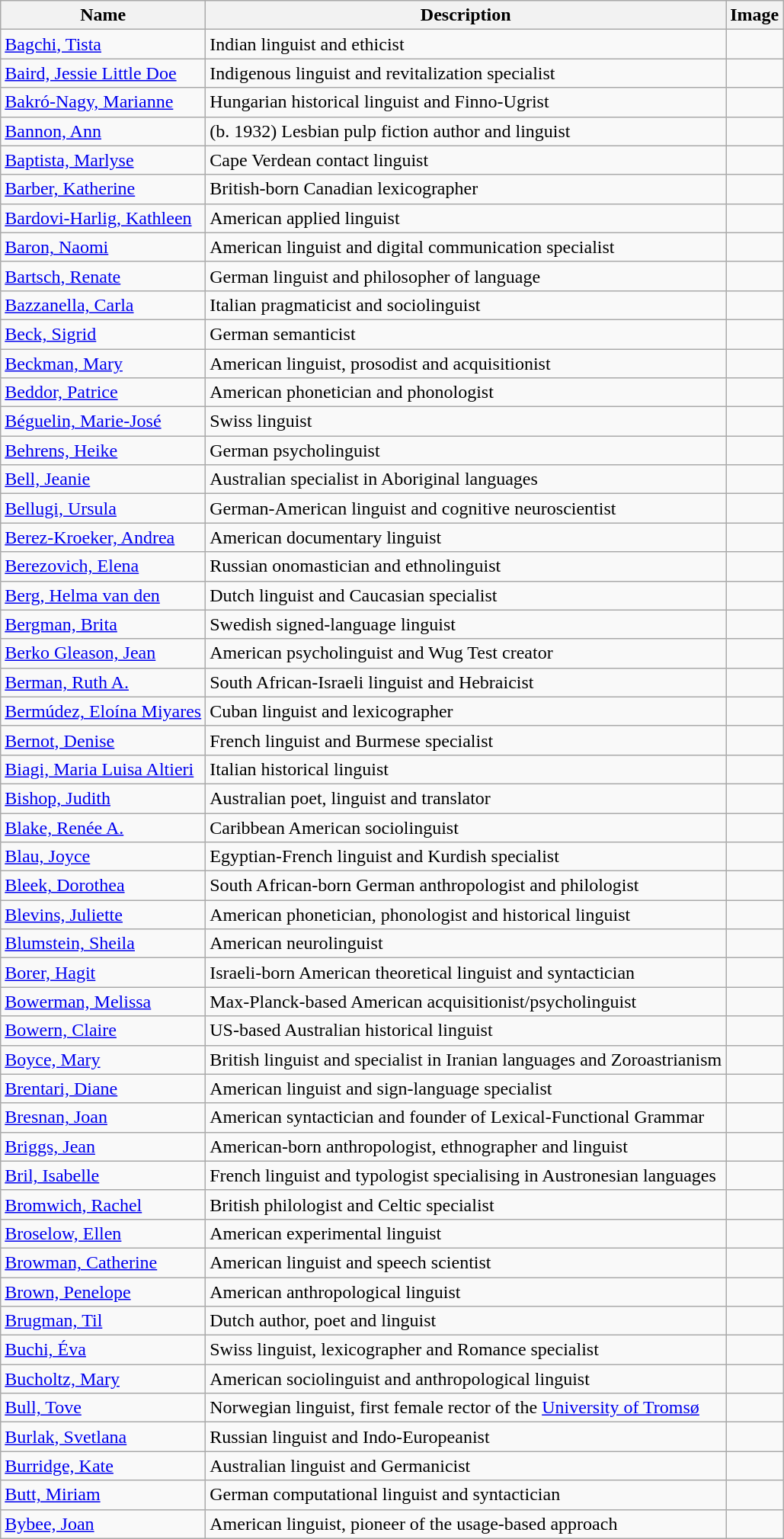<table class='wikitable sortable'>
<tr>
<th>Name</th>
<th>Description</th>
<th class=unsortable>Image</th>
</tr>
<tr>
<td><a href='#'>Bagchi, Tista</a></td>
<td>Indian linguist and ethicist</td>
<td></td>
</tr>
<tr>
<td><a href='#'>Baird, Jessie Little Doe</a></td>
<td>Indigenous linguist and revitalization specialist</td>
<td></td>
</tr>
<tr>
<td><a href='#'>Bakró-Nagy, Marianne</a></td>
<td>Hungarian historical linguist and Finno-Ugrist</td>
<td></td>
</tr>
<tr>
<td><a href='#'>Bannon, Ann</a></td>
<td>(b. 1932)  Lesbian pulp fiction author and linguist</td>
<td></td>
</tr>
<tr>
<td><a href='#'>Baptista, Marlyse</a></td>
<td>Cape Verdean contact linguist</td>
<td></td>
</tr>
<tr>
<td><a href='#'>Barber, Katherine</a></td>
<td>British-born Canadian lexicographer</td>
<td></td>
</tr>
<tr>
<td><a href='#'>Bardovi-Harlig, Kathleen</a></td>
<td>American applied linguist</td>
<td></td>
</tr>
<tr>
<td><a href='#'>Baron, Naomi</a></td>
<td>American linguist and digital communication specialist</td>
<td></td>
</tr>
<tr>
<td><a href='#'>Bartsch, Renate</a></td>
<td>German linguist and philosopher of language</td>
<td></td>
</tr>
<tr>
<td><a href='#'>Bazzanella, Carla</a></td>
<td>Italian pragmaticist and sociolinguist</td>
<td></td>
</tr>
<tr>
<td><a href='#'>Beck, Sigrid</a></td>
<td>German semanticist</td>
<td></td>
</tr>
<tr>
<td><a href='#'>Beckman, Mary</a></td>
<td>American linguist, prosodist and acquisitionist</td>
<td></td>
</tr>
<tr>
<td><a href='#'>Beddor, Patrice</a></td>
<td>American phonetician and phonologist</td>
<td></td>
</tr>
<tr>
<td><a href='#'>Béguelin, Marie-José</a></td>
<td>Swiss linguist</td>
<td></td>
</tr>
<tr>
<td><a href='#'>Behrens, Heike</a></td>
<td>German psycholinguist</td>
<td></td>
</tr>
<tr>
<td><a href='#'>Bell, Jeanie</a></td>
<td>Australian specialist in Aboriginal languages</td>
<td></td>
</tr>
<tr>
<td><a href='#'>Bellugi, Ursula</a></td>
<td>German-American linguist and cognitive neuroscientist</td>
<td></td>
</tr>
<tr>
<td><a href='#'>Berez-Kroeker, Andrea</a></td>
<td>American documentary linguist</td>
<td></td>
</tr>
<tr>
<td><a href='#'>Berezovich, Elena</a></td>
<td>Russian onomastician and ethnolinguist</td>
<td></td>
</tr>
<tr>
<td><a href='#'>Berg, Helma van den</a></td>
<td>Dutch linguist and Caucasian specialist</td>
<td></td>
</tr>
<tr>
<td><a href='#'>Bergman, Brita</a></td>
<td>Swedish signed-language linguist</td>
<td></td>
</tr>
<tr>
<td><a href='#'>Berko Gleason, Jean</a></td>
<td>American psycholinguist and Wug Test creator</td>
<td></td>
</tr>
<tr>
<td><a href='#'>Berman, Ruth A.</a></td>
<td>South African-Israeli linguist and Hebraicist</td>
<td></td>
</tr>
<tr>
<td><a href='#'>Bermúdez, Eloína Miyares</a></td>
<td>Cuban linguist and lexicographer</td>
<td></td>
</tr>
<tr>
<td><a href='#'>Bernot, Denise</a></td>
<td>French linguist and Burmese specialist</td>
<td></td>
</tr>
<tr>
<td><a href='#'>Biagi, Maria Luisa Altieri</a></td>
<td>Italian historical linguist</td>
<td></td>
</tr>
<tr>
<td><a href='#'>Bishop, Judith</a></td>
<td>Australian poet, linguist and translator</td>
<td></td>
</tr>
<tr>
<td><a href='#'>Blake, Renée A.</a></td>
<td>Caribbean American sociolinguist</td>
<td></td>
</tr>
<tr>
<td><a href='#'>Blau, Joyce</a></td>
<td>Egyptian-French linguist and Kurdish specialist</td>
<td></td>
</tr>
<tr>
<td><a href='#'>Bleek, Dorothea</a></td>
<td>South African-born German anthropologist and philologist</td>
<td></td>
</tr>
<tr>
<td><a href='#'>Blevins, Juliette</a></td>
<td>American phonetician, phonologist and historical linguist</td>
<td></td>
</tr>
<tr>
<td><a href='#'>Blumstein, Sheila</a></td>
<td>American neurolinguist</td>
<td></td>
</tr>
<tr>
<td><a href='#'>Borer, Hagit</a></td>
<td>Israeli-born American theoretical linguist and syntactician</td>
<td></td>
</tr>
<tr>
<td><a href='#'>Bowerman, Melissa</a></td>
<td>Max-Planck-based American acquisitionist/psycholinguist</td>
<td></td>
</tr>
<tr>
<td><a href='#'>Bowern, Claire</a></td>
<td>US-based Australian historical linguist</td>
<td></td>
</tr>
<tr>
<td><a href='#'>Boyce, Mary</a></td>
<td>British linguist and specialist in Iranian languages and Zoroastrianism</td>
<td></td>
</tr>
<tr>
<td><a href='#'>Brentari, Diane</a></td>
<td>American linguist and sign-language specialist</td>
<td></td>
</tr>
<tr>
<td><a href='#'>Bresnan, Joan</a></td>
<td>American syntactician and founder of Lexical-Functional Grammar</td>
<td></td>
</tr>
<tr>
<td><a href='#'>Briggs, Jean</a></td>
<td>American-born anthropologist, ethnographer and linguist</td>
<td></td>
</tr>
<tr>
<td><a href='#'>Bril, Isabelle</a></td>
<td>French linguist and typologist specialising in Austronesian languages</td>
<td></td>
</tr>
<tr>
<td><a href='#'>Bromwich, Rachel</a></td>
<td>British philologist and Celtic specialist</td>
<td></td>
</tr>
<tr>
<td><a href='#'>Broselow, Ellen</a></td>
<td>American experimental linguist</td>
<td></td>
</tr>
<tr>
<td><a href='#'>Browman, Catherine</a></td>
<td>American linguist and speech scientist</td>
<td></td>
</tr>
<tr>
<td><a href='#'>Brown, Penelope</a></td>
<td>American anthropological linguist</td>
<td></td>
</tr>
<tr>
<td><a href='#'>Brugman, Til</a></td>
<td>Dutch author, poet and linguist</td>
<td></td>
</tr>
<tr>
<td><a href='#'>Buchi, Éva</a></td>
<td>Swiss linguist, lexicographer and Romance specialist</td>
<td></td>
</tr>
<tr>
<td><a href='#'>Bucholtz, Mary</a></td>
<td>American sociolinguist and anthropological linguist</td>
<td></td>
</tr>
<tr>
<td><a href='#'>Bull, Tove</a></td>
<td>Norwegian linguist, first female rector of the <a href='#'>University of Tromsø</a></td>
<td></td>
</tr>
<tr>
<td><a href='#'>Burlak, Svetlana</a></td>
<td>Russian linguist and Indo-Europeanist</td>
<td></td>
</tr>
<tr>
<td><a href='#'>Burridge, Kate</a></td>
<td>Australian linguist and Germanicist</td>
<td></td>
</tr>
<tr>
<td><a href='#'>Butt, Miriam</a></td>
<td>German computational linguist and syntactician</td>
<td></td>
</tr>
<tr>
<td><a href='#'>Bybee, Joan</a></td>
<td>American linguist, pioneer of the usage-based approach</td>
<td></td>
</tr>
</table>
